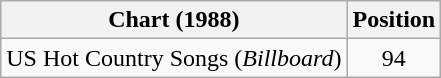<table class="wikitable">
<tr>
<th>Chart (1988)</th>
<th>Position</th>
</tr>
<tr>
<td>US Hot Country Songs (<em>Billboard</em>)</td>
<td align="center">94</td>
</tr>
</table>
